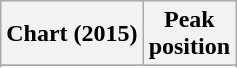<table class="wikitable sortable plainrowheaders">
<tr>
<th scope="col">Chart (2015)</th>
<th scope="col">Peak<br>position</th>
</tr>
<tr>
</tr>
<tr>
</tr>
<tr>
</tr>
</table>
